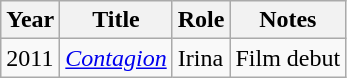<table class="wikitable">
<tr>
<th>Year</th>
<th>Title</th>
<th>Role</th>
<th>Notes</th>
</tr>
<tr>
<td>2011</td>
<td><em><a href='#'>Contagion</a></em></td>
<td>Irina</td>
<td>Film debut</td>
</tr>
</table>
